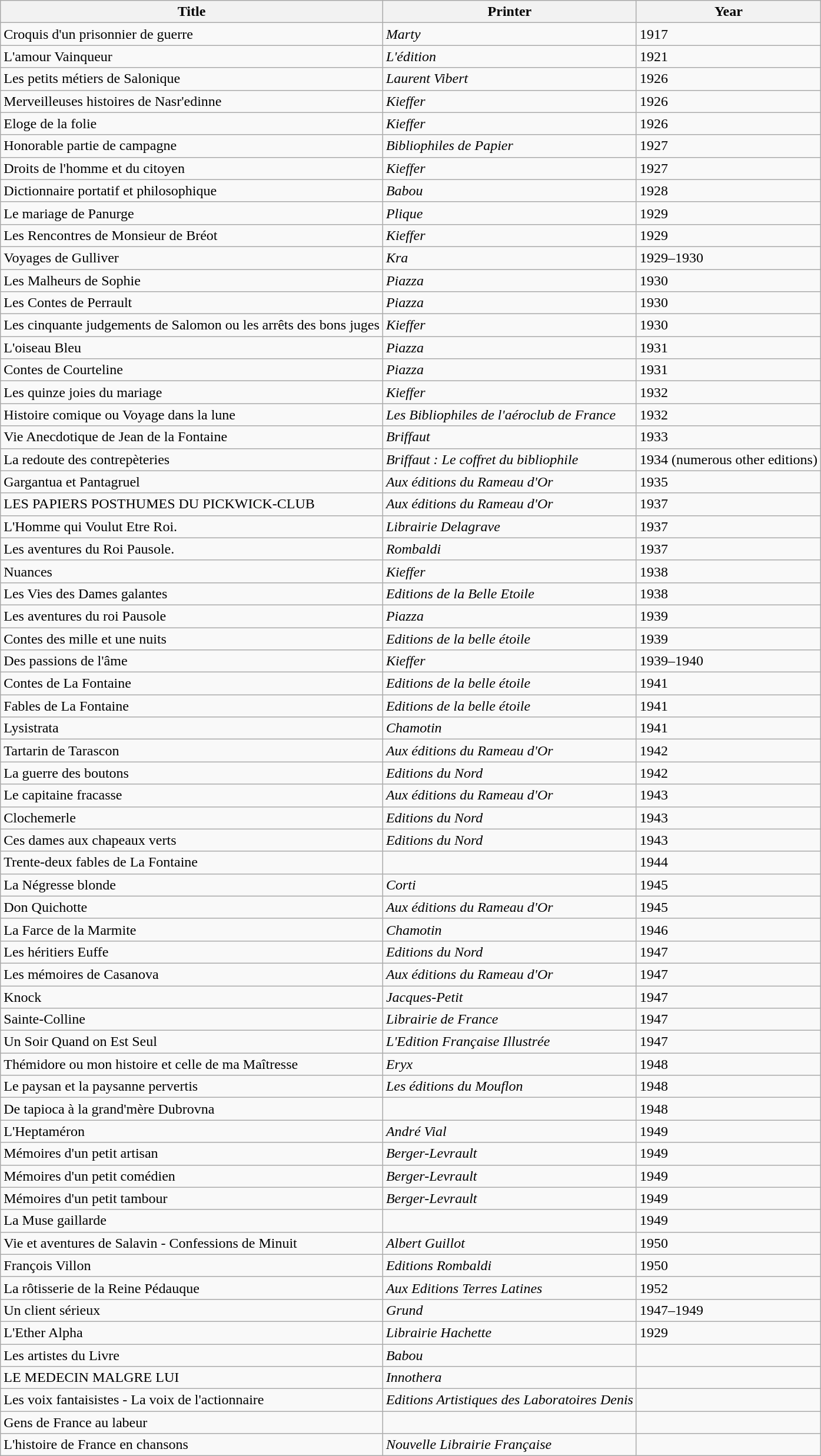<table class="wikitable" border="1">
<tr>
<th>Title</th>
<th>Printer</th>
<th>Year</th>
</tr>
<tr>
<td>Croquis d'un prisonnier de guerre</td>
<td><em>Marty</em></td>
<td>1917</td>
</tr>
<tr>
<td>L'amour Vainqueur</td>
<td><em>L'édition</em></td>
<td>1921</td>
</tr>
<tr>
<td>Les petits métiers de Salonique</td>
<td><em>Laurent Vibert</em></td>
<td>1926</td>
</tr>
<tr>
<td>Merveilleuses histoires de Nasr'edinne</td>
<td><em>Kieffer</em></td>
<td>1926</td>
</tr>
<tr>
<td>Eloge de la folie</td>
<td><em>Kieffer</em></td>
<td>1926</td>
</tr>
<tr>
<td>Honorable partie de campagne</td>
<td><em>Bibliophiles de Papier</em></td>
<td>1927</td>
</tr>
<tr>
<td>Droits de l'homme et du citoyen</td>
<td><em>Kieffer</em></td>
<td>1927</td>
</tr>
<tr>
<td>Dictionnaire portatif et philosophique</td>
<td><em>Babou</em></td>
<td>1928</td>
</tr>
<tr>
<td>Le mariage de Panurge</td>
<td><em>Plique</em></td>
<td>1929</td>
</tr>
<tr>
<td>Les Rencontres de Monsieur de Bréot</td>
<td><em>Kieffer</em></td>
<td>1929</td>
</tr>
<tr>
<td>Voyages de Gulliver</td>
<td><em>Kra</em></td>
<td>1929–1930</td>
</tr>
<tr>
<td>Les Malheurs de Sophie</td>
<td><em>Piazza</em></td>
<td>1930</td>
</tr>
<tr>
<td>Les Contes de Perrault</td>
<td><em>Piazza</em></td>
<td>1930</td>
</tr>
<tr>
<td>Les cinquante judgements de Salomon ou les arrêts des bons juges</td>
<td><em>Kieffer</em></td>
<td>1930</td>
</tr>
<tr>
<td>L'oiseau Bleu</td>
<td><em>Piazza</em></td>
<td>1931</td>
</tr>
<tr>
<td>Contes de Courteline</td>
<td><em>Piazza</em></td>
<td>1931</td>
</tr>
<tr>
<td>Les quinze joies du mariage</td>
<td><em>Kieffer</em></td>
<td>1932</td>
</tr>
<tr>
<td>Histoire comique ou Voyage dans la lune</td>
<td><em>Les Bibliophiles de l'aéroclub de France</em></td>
<td>1932</td>
</tr>
<tr>
<td>Vie Anecdotique de Jean de la Fontaine</td>
<td><em>Briffaut</em></td>
<td>1933</td>
</tr>
<tr>
<td>La redoute des contrepèteries</td>
<td><em>Briffaut : Le coffret du bibliophile</em></td>
<td>1934 (numerous other editions)</td>
</tr>
<tr>
<td>Gargantua et Pantagruel</td>
<td><em>Aux éditions du Rameau d'Or</em></td>
<td>1935</td>
</tr>
<tr>
<td>LES PAPIERS POSTHUMES DU PICKWICK-CLUB</td>
<td><em>Aux éditions du Rameau d'Or</em></td>
<td>1937</td>
</tr>
<tr>
<td>L'Homme qui Voulut Etre Roi.</td>
<td><em>Librairie Delagrave</em></td>
<td>1937</td>
</tr>
<tr>
<td>Les aventures du Roi Pausole.</td>
<td><em>Rombaldi</em></td>
<td>1937</td>
</tr>
<tr>
<td>Nuances</td>
<td><em>Kieffer</em></td>
<td>1938</td>
</tr>
<tr>
<td>Les Vies des Dames galantes</td>
<td><em>Editions de la Belle Etoile</em></td>
<td>1938</td>
</tr>
<tr>
<td>Les aventures du roi Pausole</td>
<td><em>Piazza</em></td>
<td>1939</td>
</tr>
<tr>
<td>Contes des mille et une nuits</td>
<td><em>Editions de la belle étoile</em></td>
<td>1939</td>
</tr>
<tr>
<td>Des passions de l'âme</td>
<td><em>Kieffer</em></td>
<td>1939–1940</td>
</tr>
<tr>
<td>Contes de La Fontaine</td>
<td><em>Editions de la belle étoile</em></td>
<td>1941</td>
</tr>
<tr>
<td>Fables de La Fontaine</td>
<td><em>Editions de la belle étoile</em></td>
<td>1941</td>
</tr>
<tr>
<td>Lysistrata</td>
<td><em>Chamotin</em></td>
<td>1941</td>
</tr>
<tr>
<td>Tartarin de Tarascon</td>
<td><em>Aux éditions du Rameau d'Or</em></td>
<td>1942</td>
</tr>
<tr>
<td>La guerre des boutons</td>
<td><em>Editions du Nord</em></td>
<td>1942</td>
</tr>
<tr>
<td>Le capitaine fracasse</td>
<td><em>Aux éditions du Rameau d'Or</em></td>
<td>1943</td>
</tr>
<tr>
<td>Clochemerle</td>
<td><em>Editions du Nord</em></td>
<td>1943</td>
</tr>
<tr>
<td>Ces dames aux chapeaux verts</td>
<td><em>Editions du Nord</em></td>
<td>1943</td>
</tr>
<tr>
<td>Trente-deux fables de La Fontaine</td>
<td></td>
<td>1944</td>
</tr>
<tr>
<td>La Négresse blonde</td>
<td><em>Corti</em></td>
<td>1945</td>
</tr>
<tr>
<td>Don Quichotte</td>
<td><em>Aux éditions du Rameau d'Or</em></td>
<td>1945</td>
</tr>
<tr>
<td>La Farce de la Marmite</td>
<td><em>Chamotin</em></td>
<td>1946</td>
</tr>
<tr>
<td>Les héritiers Euffe</td>
<td><em>Editions du Nord</em></td>
<td>1947</td>
</tr>
<tr>
<td>Les mémoires de Casanova</td>
<td><em>Aux éditions du Rameau d'Or</em></td>
<td>1947</td>
</tr>
<tr>
<td>Knock</td>
<td><em>Jacques-Petit</em></td>
<td>1947</td>
</tr>
<tr>
<td>Sainte-Colline</td>
<td><em>Librairie de France</em></td>
<td>1947</td>
</tr>
<tr>
<td>Un Soir Quand on Est Seul</td>
<td><em>L'Edition Française Illustrée</em></td>
<td>1947</td>
</tr>
<tr>
<td>Thémidore ou mon histoire et celle de ma Maîtresse</td>
<td><em>Eryx</em></td>
<td>1948</td>
</tr>
<tr>
<td>Le paysan et la paysanne pervertis</td>
<td><em>Les éditions du Mouflon</em></td>
<td>1948</td>
</tr>
<tr>
<td>De tapioca à la grand'mère Dubrovna</td>
<td></td>
<td>1948</td>
</tr>
<tr>
<td>L'Heptaméron</td>
<td><em>André Vial</em></td>
<td>1949</td>
</tr>
<tr>
<td>Mémoires d'un petit artisan</td>
<td><em>Berger-Levrault</em></td>
<td>1949</td>
</tr>
<tr>
<td>Mémoires d'un petit comédien</td>
<td><em>Berger-Levrault</em></td>
<td>1949</td>
</tr>
<tr>
<td>Mémoires d'un petit tambour</td>
<td><em>Berger-Levrault</em></td>
<td>1949</td>
</tr>
<tr>
<td>La Muse gaillarde</td>
<td></td>
<td>1949</td>
</tr>
<tr>
<td>Vie et aventures de Salavin - Confessions de Minuit</td>
<td><em>Albert Guillot</em></td>
<td>1950</td>
</tr>
<tr>
<td>François Villon</td>
<td><em>Editions Rombaldi</em></td>
<td>1950</td>
</tr>
<tr>
<td>La rôtisserie de la Reine Pédauque</td>
<td><em>Aux Editions Terres Latines</em></td>
<td>1952</td>
</tr>
<tr>
<td>Un client sérieux</td>
<td><em>Grund</em></td>
<td>1947–1949</td>
</tr>
<tr>
<td>L'Ether Alpha</td>
<td><em>Librairie Hachette</em></td>
<td>1929</td>
</tr>
<tr>
<td>Les artistes du Livre</td>
<td><em>Babou</em></td>
<td></td>
</tr>
<tr>
<td>LE MEDECIN MALGRE LUI</td>
<td><em>Innothera</em></td>
<td></td>
</tr>
<tr>
<td>Les voix fantaisistes - La voix de l'actionnaire</td>
<td><em>Editions Artistiques des Laboratoires Denis</em></td>
<td></td>
</tr>
<tr>
<td>Gens de France au labeur</td>
<td></td>
<td></td>
</tr>
<tr>
<td>L'histoire de France en chansons</td>
<td><em>Nouvelle Librairie Française</em></td>
<td></td>
</tr>
</table>
